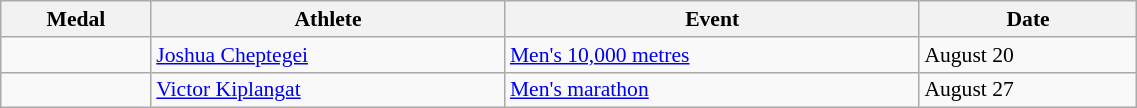<table class="wikitable" style="font-size:90%" width=60%>
<tr>
<th>Medal</th>
<th>Athlete</th>
<th>Event</th>
<th>Date</th>
</tr>
<tr>
<td></td>
<td><a href='#'>Joshua Cheptegei</a></td>
<td><a href='#'>Men's 10,000 metres</a></td>
<td>August 20</td>
</tr>
<tr>
<td></td>
<td><a href='#'>Victor Kiplangat</a></td>
<td><a href='#'>Men's marathon</a></td>
<td>August 27</td>
</tr>
</table>
